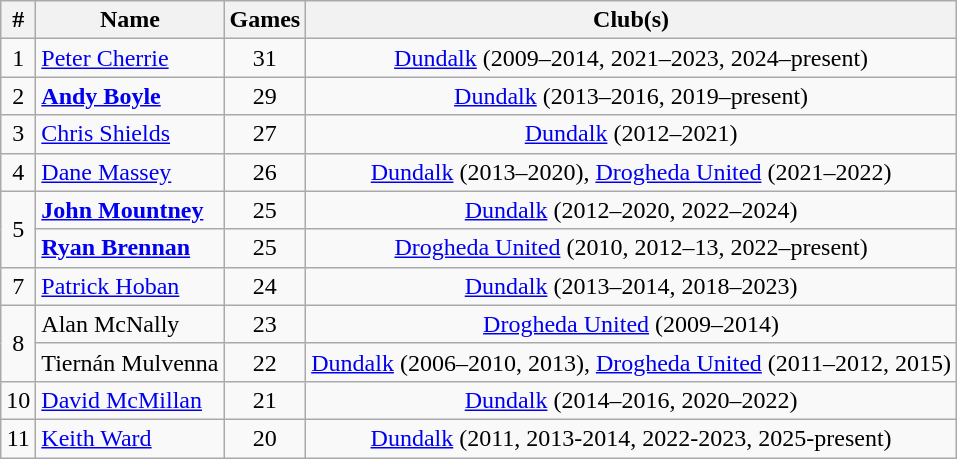<table class="wikitable" style="text-align: center;">
<tr>
<th>#</th>
<th>Name</th>
<th>Games</th>
<th>Club(s)</th>
</tr>
<tr>
<td>1</td>
<td align="left"> <a href='#'>Peter Cherrie</a></td>
<td>31</td>
<td><a href='#'>Dundalk</a> (2009–2014, 2021–2023, 2024–present)</td>
</tr>
<tr>
<td>2</td>
<td align="left"> <strong><a href='#'>Andy Boyle</a></strong></td>
<td>29</td>
<td><a href='#'>Dundalk</a> (2013–2016, 2019–present)</td>
</tr>
<tr>
<td>3</td>
<td align="left"> <a href='#'>Chris Shields</a></td>
<td>27</td>
<td><a href='#'>Dundalk</a> (2012–2021)</td>
</tr>
<tr>
<td>4</td>
<td align="left"> <a href='#'>Dane Massey</a></td>
<td>26</td>
<td><a href='#'>Dundalk</a> (2013–2020), <a href='#'>Drogheda United</a> (2021–2022)</td>
</tr>
<tr>
<td rowspan="2">5</td>
<td align="left"> <strong><a href='#'>John Mountney</a></strong></td>
<td>25</td>
<td><a href='#'>Dundalk</a> (2012–2020, 2022–2024)</td>
</tr>
<tr>
<td align="left"> <strong><a href='#'>Ryan Brennan</a></strong></td>
<td>25</td>
<td><a href='#'>Drogheda United</a> (2010, 2012–13, 2022–present)</td>
</tr>
<tr>
<td>7</td>
<td align="left"> <a href='#'>Patrick Hoban</a></td>
<td>24</td>
<td><a href='#'>Dundalk</a> (2013–2014, 2018–2023)</td>
</tr>
<tr>
<td rowspan="2">8</td>
<td align="left"> Alan McNally</td>
<td>23</td>
<td><a href='#'>Drogheda United</a> (2009–2014)</td>
</tr>
<tr>
<td align="left"> Tiernán Mulvenna</td>
<td>22</td>
<td><a href='#'>Dundalk</a> (2006–2010, 2013), <a href='#'>Drogheda United</a> (2011–2012, 2015)</td>
</tr>
<tr>
<td>10</td>
<td align="left"> <a href='#'>David McMillan</a></td>
<td>21</td>
<td><a href='#'>Dundalk</a> (2014–2016, 2020–2022)</td>
</tr>
<tr>
<td>11</td>
<td align="left"> <a href='#'>Keith Ward</a></td>
<td>20</td>
<td><a href='#'>Dundalk</a> (2011, 2013-2014, 2022-2023, 2025-present)</td>
</tr>
</table>
